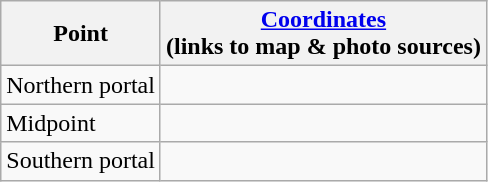<table class="wikitable">
<tr>
<th>Point</th>
<th><a href='#'>Coordinates</a><br>(links to map & photo sources)</th>
</tr>
<tr class="vcard">
<td class="fn org">Northern portal</td>
<td></td>
</tr>
<tr class="vcard">
<td class="fn org">Midpoint</td>
<td></td>
</tr>
<tr class="vcard">
<td class="fn org">Southern portal</td>
<td></td>
</tr>
</table>
